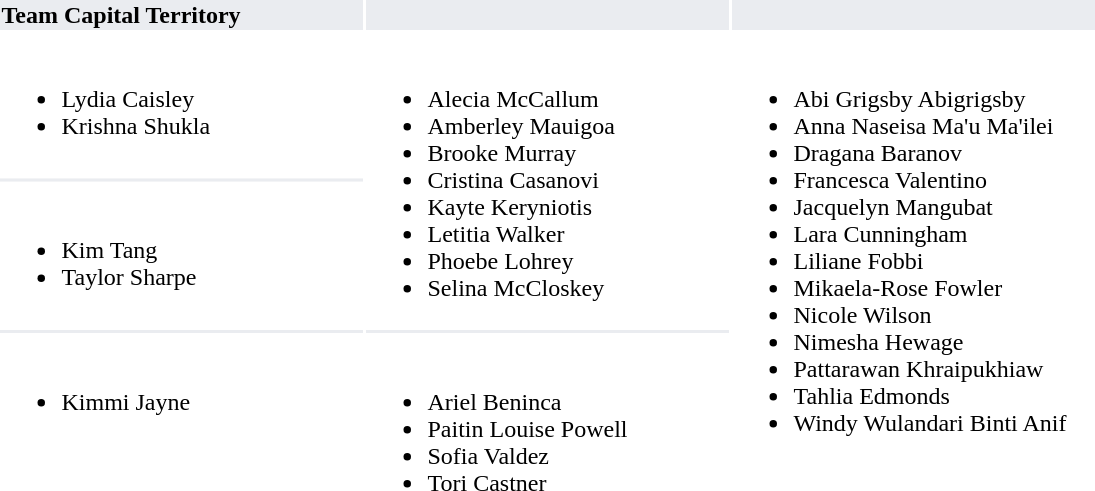<table>
<tr>
<td width=240px bgcolor=#eaecf0><span><strong> Team Capital Territory</strong></span></td>
<td width=240px bgcolor=#eaecf0><span><strong></strong></span></td>
<td width=240px bgcolor=#eaecf0><span><strong></strong></span></td>
</tr>
<tr style="vertical-align: top;"|>
<td><br><ul><li>Lydia Caisley</li><li>Krishna Shukla</li></ul></td>
<td rowspan=3><br><ul><li>Alecia McCallum</li><li>Amberley Mauigoa</li><li>Brooke Murray</li><li>Cristina Casanovi</li><li>Kayte Keryniotis</li><li>Letitia Walker</li><li>Phoebe Lohrey</li><li>Selina McCloskey</li></ul></td>
<td rowspan=7><br><ul><li>Abi Grigsby Abigrigsby</li><li>Anna Naseisa Ma'u Ma'ilei</li><li>Dragana Baranov</li><li>Francesca Valentino</li><li>Jacquelyn Mangubat</li><li>Lara Cunningham</li><li>Liliane Fobbi</li><li>Mikaela-Rose Fowler</li><li>Nicole Wilson</li><li>Nimesha Hewage</li><li>Pattarawan Khraipukhiaw</li><li>Tahlia Edmonds</li><li>Windy Wulandari Binti Anif</li></ul></td>
</tr>
<tr>
<td bgcolor=#eaecf0><span><strong></strong></span></td>
</tr>
<tr style="vertical-align: top;"|>
<td><br><ul><li>Kim Tang</li><li>Taylor Sharpe</li></ul></td>
</tr>
<tr>
<td bgcolor=#eaecf0><span><strong></strong></span></td>
<td bgcolor=#eaecf0><span><strong></strong></span></td>
</tr>
<tr style="vertical-align: top;"|>
<td><br><ul><li>Kimmi Jayne</li></ul></td>
<td rowspan=3><br><ul><li>Ariel Beninca</li><li>Paitin Louise Powell</li><li>Sofia Valdez</li><li>Tori Castner</li></ul></td>
</tr>
</table>
